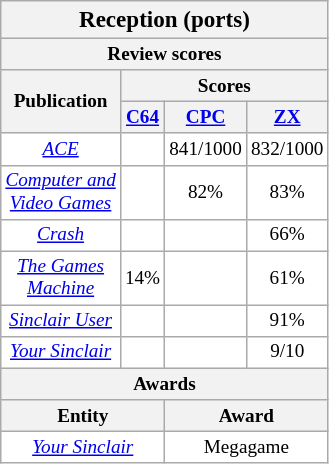<table class="wikitable collapsible" style="float: right; font-size: 80%; text-align: center; margin: 1em; margin-top: 0; padding: 0; background: transparent" cellpadding=0 cellspacing=0>
<tr>
<th colspan=4 style="font-size: 120%">Reception (ports)</th>
</tr>
<tr>
<th colspan=4>Review scores</th>
</tr>
<tr>
<th rowspan=2>Publication</th>
<th colspan=3 style="text-align: center">Scores</th>
</tr>
<tr>
<th><a href='#'>C64</a></th>
<th><a href='#'>CPC</a></th>
<th><a href='#'>ZX</a></th>
</tr>
<tr>
<td><em><a href='#'>ACE</a></em></td>
<td></td>
<td>841/1000</td>
<td>832/1000</td>
</tr>
<tr>
<td><em><a href='#'>Computer and<br>Video Games</a></em></td>
<td></td>
<td>82%</td>
<td>83%</td>
</tr>
<tr>
<td><em><a href='#'>Crash</a></em></td>
<td></td>
<td></td>
<td>66%</td>
</tr>
<tr>
<td><em><a href='#'>The Games<br>Machine</a></em></td>
<td>14%</td>
<td></td>
<td>61%</td>
</tr>
<tr>
<td><em><a href='#'>Sinclair User</a></em></td>
<td></td>
<td></td>
<td>91%</td>
</tr>
<tr>
<td><em><a href='#'>Your Sinclair</a></em></td>
<td></td>
<td></td>
<td>9/10</td>
</tr>
<tr>
<th colspan=4>Awards</th>
</tr>
<tr>
<th colspan=2>Entity</th>
<th colspan=2>Award</th>
</tr>
<tr>
<td colspan=2><em><a href='#'>Your Sinclair</a></em></td>
<td colspan=2>Megagame</td>
</tr>
</table>
